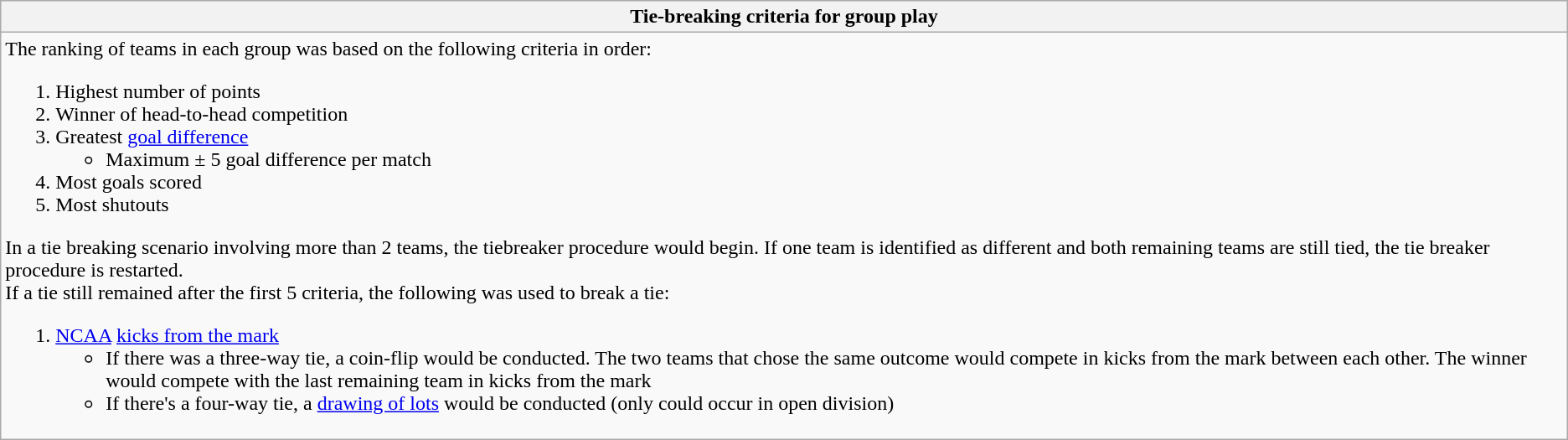<table class="wikitable mw-collapsible mw-collapsed">
<tr>
<th>Tie-breaking criteria for group play</th>
</tr>
<tr>
<td>The ranking of teams in each group was based on the following criteria in order:<br><ol><li>Highest number of points</li><li>Winner of head-to-head competition</li><li>Greatest <a href='#'>goal difference</a><ul><li>Maximum ± 5 goal difference per match</li></ul></li><li>Most goals scored</li><li>Most shutouts</li></ol>In a tie breaking scenario involving more than 2 teams, the tiebreaker procedure would begin. If one team is identified as different and both remaining teams are still tied, the tie breaker procedure is restarted.<br>If a tie still remained after the first 5 criteria, the following was used to break a tie:<ol><li><a href='#'>NCAA</a> <a href='#'>kicks from the mark</a><ul><li>If there was a three-way tie, a coin-flip would be conducted. The two teams that chose the same outcome would compete in kicks from the mark between each other. The winner would compete with the last remaining team in kicks from the mark</li><li>If there's a four-way tie, a <a href='#'>drawing of lots</a> would be conducted (only could occur in open division)</li></ul></li></ol></td>
</tr>
</table>
